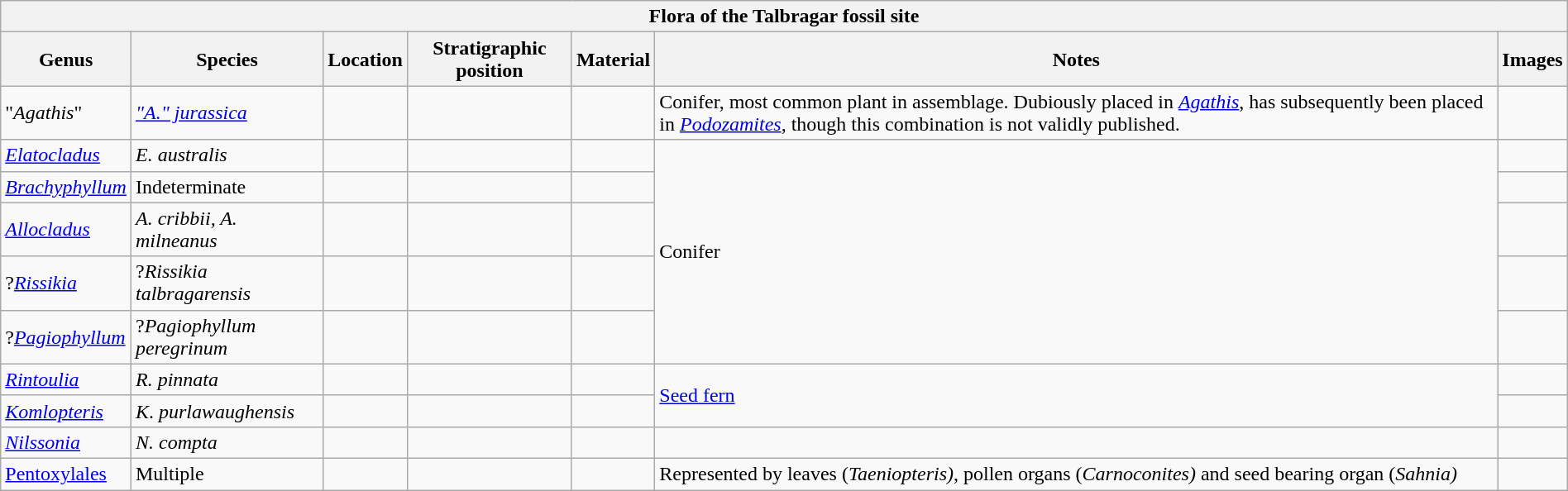<table class="wikitable" align="center" width="100%">
<tr>
<th colspan="7" align="center">Flora of the Talbragar fossil site</th>
</tr>
<tr>
<th>Genus</th>
<th>Species</th>
<th>Location</th>
<th>Stratigraphic position</th>
<th>Material</th>
<th>Notes</th>
<th>Images</th>
</tr>
<tr>
<td>"<em>Agathis</em>"</td>
<td><a href='#'><em>"A." jurassica</em></a></td>
<td></td>
<td></td>
<td></td>
<td>Conifer, most common plant in assemblage. Dubiously placed in <em><a href='#'>Agathis</a></em>, has subsequently been placed in <em><a href='#'>Podozamites</a></em>, though this combination is not validly published.</td>
<td></td>
</tr>
<tr>
<td><em><a href='#'>Elatocladus</a></em></td>
<td><em>E. australis</em></td>
<td></td>
<td></td>
<td></td>
<td rowspan="5">Conifer</td>
<td></td>
</tr>
<tr>
<td><em><a href='#'>Brachyphyllum</a></em></td>
<td>Indeterminate</td>
<td></td>
<td></td>
<td></td>
<td></td>
</tr>
<tr>
<td><em><a href='#'>Allocladus</a></em></td>
<td><em>A. cribbii, A. milneanus</em></td>
<td></td>
<td></td>
<td></td>
<td></td>
</tr>
<tr>
<td>?<em><a href='#'>Rissikia</a></em></td>
<td>?<em>Rissikia talbragarensis</em></td>
<td></td>
<td></td>
<td></td>
<td></td>
</tr>
<tr>
<td>?<em><a href='#'>Pagiophyllum</a></em></td>
<td>?<em>Pagiophyllum peregrinum</em></td>
<td></td>
<td></td>
<td></td>
<td></td>
</tr>
<tr>
<td><em><a href='#'>Rintoulia</a></em></td>
<td><em>R. pinnata</em></td>
<td></td>
<td></td>
<td></td>
<td rowspan="2"><a href='#'>Seed fern</a></td>
<td></td>
</tr>
<tr>
<td><em><a href='#'>Komlopteris</a></em></td>
<td><em>K</em>. <em>purlawaughensis</em></td>
<td></td>
<td></td>
<td></td>
<td></td>
</tr>
<tr>
<td><em><a href='#'>Nilssonia</a></em></td>
<td><em>N. compta</em></td>
<td></td>
<td></td>
<td></td>
<td></td>
<td></td>
</tr>
<tr>
<td><a href='#'>Pentoxylales</a></td>
<td>Multiple</td>
<td></td>
<td></td>
<td></td>
<td>Represented by leaves (<em>Taeniopteris)</em>, pollen organs (<em>Carnoconites)</em> and seed bearing organ (<em>Sahnia)</em></td>
<td></td>
</tr>
</table>
